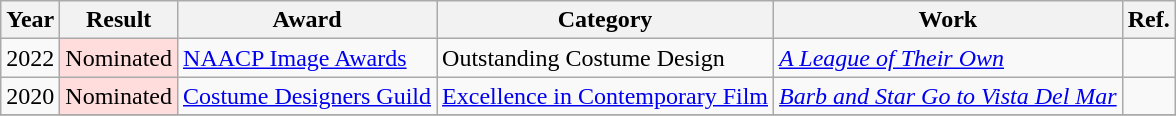<table class="wikitable">
<tr>
<th>Year</th>
<th>Result</th>
<th>Award</th>
<th>Category</th>
<th>Work</th>
<th>Ref.</th>
</tr>
<tr>
<td>2022</td>
<td style="background: #ffdddd">Nominated</td>
<td><a href='#'>NAACP Image Awards</a></td>
<td>Outstanding Costume Design</td>
<td><em><a href='#'>A League of Their Own</a></em></td>
<td></td>
</tr>
<tr>
<td>2020</td>
<td style="background: #ffdddd">Nominated</td>
<td><a href='#'>Costume Designers Guild</a></td>
<td><a href='#'>Excellence in Contemporary Film</a></td>
<td><em><a href='#'>Barb and Star Go to Vista Del Mar</a></em></td>
<td></td>
</tr>
<tr>
</tr>
</table>
